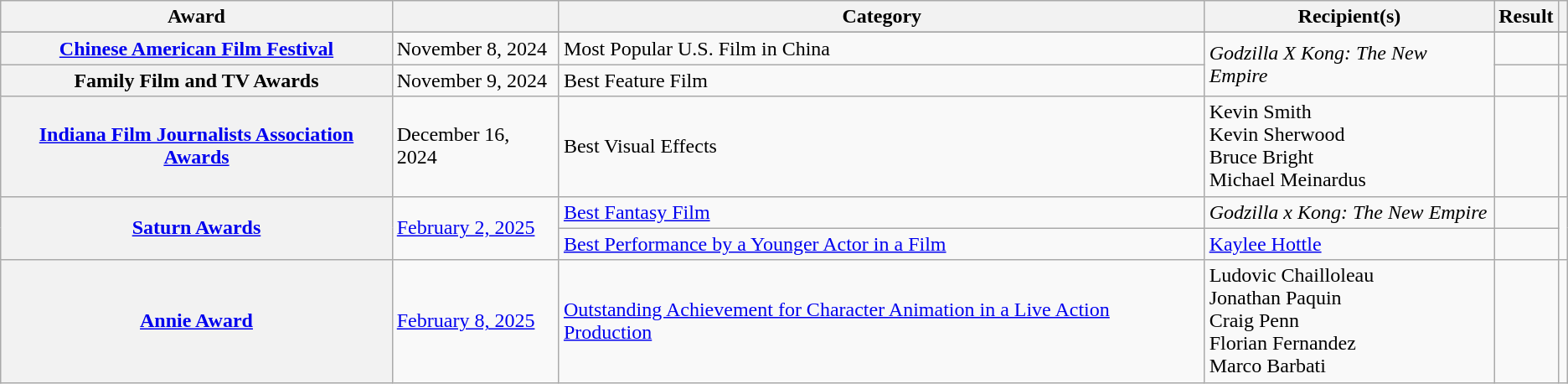<table class="wikitable sortable plainrowheaders col6center">
<tr>
<th scope="col">Award</th>
<th scope="col"></th>
<th scope="col">Category</th>
<th scope="col">Recipient(s)</th>
<th scope="col">Result</th>
<th scope="col" class="unsortable"></th>
</tr>
<tr>
</tr>
<tr>
<th scope="row" style="text-align:center;"><a href='#'>Chinese American Film Festival</a></th>
<td>November 8, 2024</td>
<td>Most Popular U.S. Film in China</td>
<td rowspan="2"><em>Godzilla X Kong: The New Empire</em></td>
<td></td>
<td style="text-align:center;"></td>
</tr>
<tr>
<th scope="row" style="text-align:center;">Family Film and TV Awards</th>
<td>November 9, 2024</td>
<td>Best Feature Film</td>
<td></td>
<td style="text-align:center;"></td>
</tr>
<tr>
<th scope="row" style="text-align:center;"><a href='#'>Indiana Film Journalists Association Awards</a></th>
<td>December 16, 2024</td>
<td>Best Visual Effects</td>
<td>Kevin Smith<br>Kevin Sherwood<br>Bruce Bright<br>Michael Meinardus</td>
<td></td>
<td "style="text-align:center;"></td>
</tr>
<tr>
<th scope="row" style="text-align:center;" rowspan="2"><a href='#'>Saturn Awards</a></th>
<td rowspan="2"><a href='#'> February 2, 2025</a></td>
<td><a href='#'>Best Fantasy Film</a></td>
<td><em>Godzilla x Kong: The New Empire</em></td>
<td></td>
<td rowspan="2" "style="text-align:center;"></td>
</tr>
<tr>
<td><a href='#'>Best Performance by a Younger Actor in a Film</a></td>
<td><a href='#'>Kaylee Hottle</a></td>
<td></td>
</tr>
<tr>
<th scope="row" style="text-align:center;"><a href='#'>Annie Award</a></th>
<td><a href='#'>February 8, 2025</a></td>
<td><a href='#'>Outstanding Achievement for Character Animation in a Live Action Production</a></td>
<td>Ludovic Chailloleau<br>Jonathan Paquin<br>Craig Penn<br>Florian Fernandez<br>Marco Barbati</td>
<td></td>
<td style="text-align:center;"></td>
</tr>
</table>
